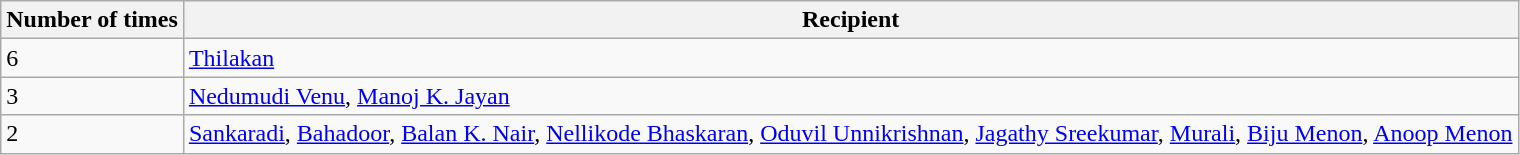<table class ="wikitable sortable">
<tr>
<th>Number of times</th>
<th>Recipient</th>
</tr>
<tr>
<td>6</td>
<td><a href='#'>Thilakan</a></td>
</tr>
<tr>
<td>3</td>
<td><a href='#'>Nedumudi Venu</a>, <a href='#'>Manoj K. Jayan</a></td>
</tr>
<tr>
<td>2</td>
<td><a href='#'>Sankaradi</a>, <a href='#'>Bahadoor</a>, <a href='#'>Balan K. Nair</a>, <a href='#'>Nellikode Bhaskaran</a>, <a href='#'>Oduvil Unnikrishnan</a>, <a href='#'>Jagathy Sreekumar</a>, <a href='#'>Murali</a>, <a href='#'>Biju Menon</a>, <a href='#'>Anoop Menon</a></td>
</tr>
</table>
